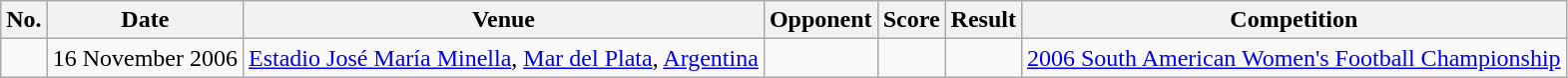<table class="wikitable">
<tr>
<th>No.</th>
<th>Date</th>
<th>Venue</th>
<th>Opponent</th>
<th>Score</th>
<th>Result</th>
<th>Competition</th>
</tr>
<tr>
<td></td>
<td>16 November 2006</td>
<td><a href='#'>Estadio José María Minella</a>, <a href='#'>Mar del Plata</a>, <a href='#'>Argentina</a></td>
<td></td>
<td></td>
<td></td>
<td><a href='#'>2006 South American Women's Football Championship</a></td>
</tr>
</table>
